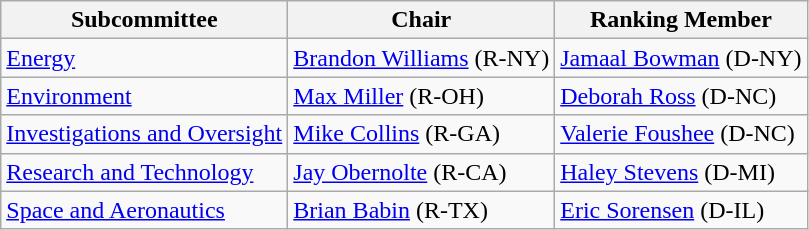<table class="wikitable">
<tr>
<th>Subcommittee</th>
<th>Chair</th>
<th>Ranking Member</th>
</tr>
<tr>
<td><a href='#'>Energy</a></td>
<td><a href='#'>Brandon Williams</a> (R-NY)</td>
<td><a href='#'>Jamaal Bowman</a> (D-NY)</td>
</tr>
<tr>
<td><a href='#'>Environment</a></td>
<td><a href='#'>Max Miller</a> (R-OH)</td>
<td><a href='#'>Deborah Ross</a> (D-NC)</td>
</tr>
<tr>
<td><a href='#'>Investigations and Oversight</a></td>
<td><a href='#'>Mike Collins</a> (R-GA)</td>
<td><a href='#'>Valerie Foushee</a> (D-NC)</td>
</tr>
<tr>
<td><a href='#'>Research and Technology</a></td>
<td><a href='#'>Jay Obernolte</a> (R-CA)</td>
<td><a href='#'>Haley Stevens</a> (D-MI)</td>
</tr>
<tr>
<td><a href='#'>Space and Aeronautics</a></td>
<td><a href='#'>Brian Babin</a> (R-TX)</td>
<td><a href='#'>Eric Sorensen</a> (D-IL)</td>
</tr>
</table>
